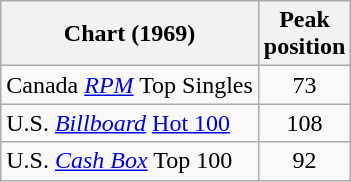<table class="wikitable sortable">
<tr>
<th align="left">Chart (1969)</th>
<th align="left">Peak<br>position</th>
</tr>
<tr>
<td>Canada <em><a href='#'>RPM</a></em> Top Singles</td>
<td style="text-align:center;">73</td>
</tr>
<tr>
<td>U.S. <em><a href='#'>Billboard</a></em> <a href='#'>Hot 100</a></td>
<td style="text-align:center;">108</td>
</tr>
<tr>
<td>U.S. <em><a href='#'>Cash Box</a></em> Top 100</td>
<td style="text-align:center;">92</td>
</tr>
</table>
